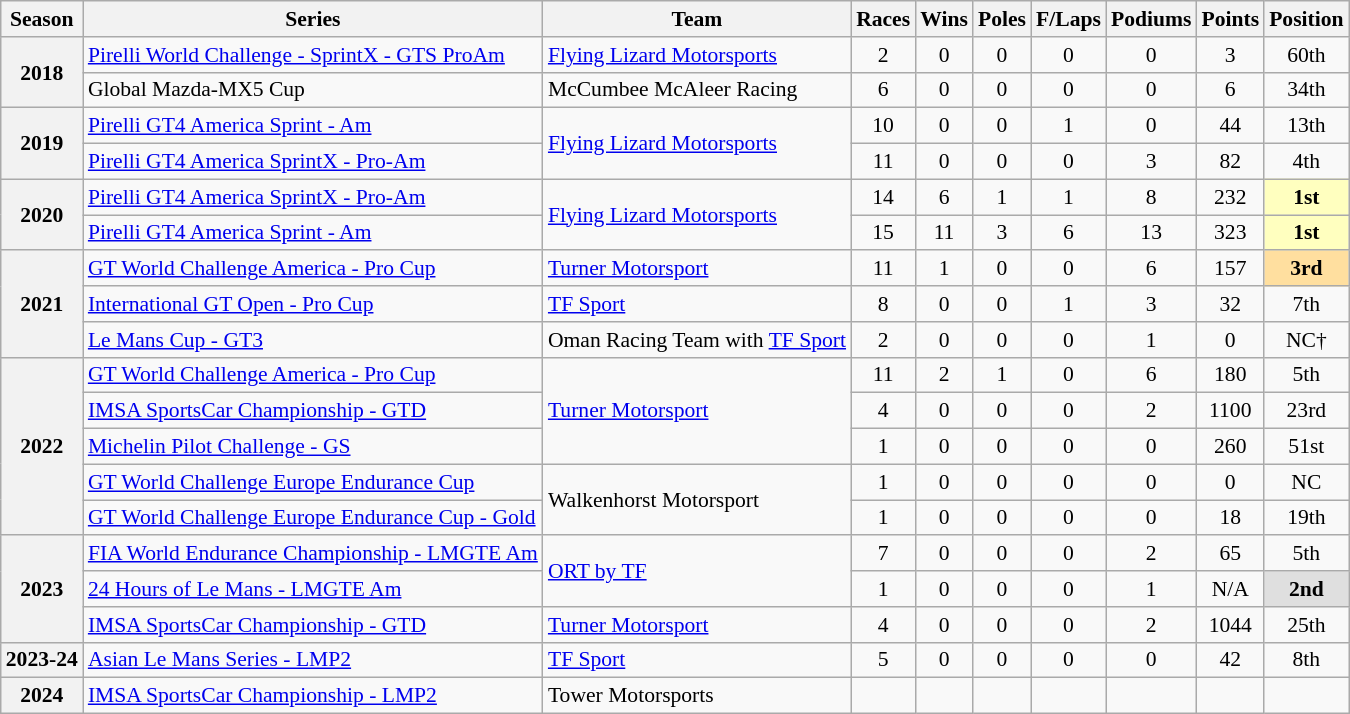<table class="wikitable" style="font-size: 90%; text-align:center">
<tr>
<th>Season</th>
<th>Series</th>
<th>Team</th>
<th>Races</th>
<th>Wins</th>
<th>Poles</th>
<th>F/Laps</th>
<th>Podiums</th>
<th>Points</th>
<th>Position</th>
</tr>
<tr>
<th rowspan="2">2018</th>
<td align="left"><a href='#'>Pirelli World Challenge - SprintX - GTS ProAm</a></td>
<td align="left"><a href='#'>Flying Lizard Motorsports</a></td>
<td>2</td>
<td>0</td>
<td>0</td>
<td>0</td>
<td>0</td>
<td>3</td>
<td>60th</td>
</tr>
<tr>
<td align="left">Global Mazda-MX5 Cup</td>
<td align="left">McCumbee McAleer Racing</td>
<td>6</td>
<td>0</td>
<td>0</td>
<td>0</td>
<td>0</td>
<td>6</td>
<td>34th</td>
</tr>
<tr>
<th rowspan="2">2019</th>
<td align="left"><a href='#'>Pirelli GT4 America Sprint - Am</a></td>
<td rowspan="2" align="left"><a href='#'>Flying Lizard Motorsports</a></td>
<td>10</td>
<td>0</td>
<td>0</td>
<td>1</td>
<td>0</td>
<td>44</td>
<td>13th</td>
</tr>
<tr>
<td align="left"><a href='#'>Pirelli GT4 America SprintX - Pro-Am</a></td>
<td>11</td>
<td>0</td>
<td>0</td>
<td>0</td>
<td>3</td>
<td>82</td>
<td>4th</td>
</tr>
<tr>
<th rowspan="2">2020</th>
<td align="left"><a href='#'>Pirelli GT4 America SprintX - Pro-Am</a></td>
<td rowspan="2"  align="left"><a href='#'>Flying Lizard Motorsports</a></td>
<td>14</td>
<td>6</td>
<td>1</td>
<td>1</td>
<td>8</td>
<td>232</td>
<td style="background:#FFFFBF;"><strong>1st</strong></td>
</tr>
<tr>
<td align="left"><a href='#'>Pirelli GT4 America Sprint - Am</a></td>
<td>15</td>
<td>11</td>
<td>3</td>
<td>6</td>
<td>13</td>
<td>323</td>
<td style="background:#FFFFBF;"><strong>1st</strong></td>
</tr>
<tr>
<th rowspan="3">2021</th>
<td align="left"><a href='#'>GT World Challenge America - Pro Cup</a></td>
<td align="left"><a href='#'>Turner Motorsport</a></td>
<td>11</td>
<td>1</td>
<td>0</td>
<td>0</td>
<td>6</td>
<td>157</td>
<td style="background:#FFDF9F;"><strong>3rd</strong></td>
</tr>
<tr>
<td align="left"><a href='#'>International GT Open - Pro Cup</a></td>
<td align="left"><a href='#'>TF Sport</a></td>
<td>8</td>
<td>0</td>
<td>0</td>
<td>1</td>
<td>3</td>
<td>32</td>
<td>7th</td>
</tr>
<tr>
<td align="left"><a href='#'>Le Mans Cup - GT3</a></td>
<td align="left">Oman Racing Team with <a href='#'>TF Sport</a></td>
<td>2</td>
<td>0</td>
<td>0</td>
<td>0</td>
<td>1</td>
<td>0</td>
<td>NC†</td>
</tr>
<tr>
<th rowspan="5">2022</th>
<td align="left"><a href='#'>GT World Challenge America - Pro Cup</a></td>
<td rowspan="3" align="left"><a href='#'>Turner Motorsport</a></td>
<td>11</td>
<td>2</td>
<td>1</td>
<td>0</td>
<td>6</td>
<td>180</td>
<td>5th</td>
</tr>
<tr>
<td align="left"><a href='#'>IMSA SportsCar Championship - GTD</a></td>
<td>4</td>
<td>0</td>
<td>0</td>
<td>0</td>
<td>2</td>
<td>1100</td>
<td>23rd</td>
</tr>
<tr>
<td align="left"><a href='#'>Michelin Pilot Challenge - GS</a></td>
<td>1</td>
<td>0</td>
<td>0</td>
<td>0</td>
<td>0</td>
<td>260</td>
<td>51st</td>
</tr>
<tr>
<td align=left><a href='#'>GT World Challenge Europe Endurance Cup</a></td>
<td rowspan="2" align=left>Walkenhorst Motorsport</td>
<td>1</td>
<td>0</td>
<td>0</td>
<td>0</td>
<td>0</td>
<td>0</td>
<td>NC</td>
</tr>
<tr>
<td align="left"><a href='#'>GT World Challenge Europe Endurance Cup - Gold</a></td>
<td>1</td>
<td>0</td>
<td>0</td>
<td>0</td>
<td>0</td>
<td>18</td>
<td>19th</td>
</tr>
<tr>
<th rowspan="3">2023</th>
<td align="left"><a href='#'>FIA World Endurance Championship - LMGTE Am</a></td>
<td rowspan="2" align="left"><a href='#'>ORT by TF</a></td>
<td>7</td>
<td>0</td>
<td>0</td>
<td>0</td>
<td>2</td>
<td>65</td>
<td>5th</td>
</tr>
<tr>
<td align="left"><a href='#'>24 Hours of Le Mans - LMGTE Am</a></td>
<td>1</td>
<td>0</td>
<td>0</td>
<td>0</td>
<td>1</td>
<td>N/A</td>
<td style="background:#DFDFDF;"><strong>2nd</strong></td>
</tr>
<tr>
<td align="left"><a href='#'>IMSA SportsCar Championship - GTD</a></td>
<td align="left"><a href='#'>Turner Motorsport</a></td>
<td>4</td>
<td>0</td>
<td>0</td>
<td>0</td>
<td>2</td>
<td>1044</td>
<td>25th</td>
</tr>
<tr>
<th>2023-24</th>
<td align=left><a href='#'>Asian Le Mans Series - LMP2</a></td>
<td align=left><a href='#'>TF Sport</a></td>
<td>5</td>
<td>0</td>
<td>0</td>
<td>0</td>
<td>0</td>
<td>42</td>
<td>8th</td>
</tr>
<tr>
<th>2024</th>
<td align=left><a href='#'>IMSA SportsCar Championship - LMP2</a></td>
<td align=left>Tower Motorsports</td>
<td></td>
<td></td>
<td></td>
<td></td>
<td></td>
<td></td>
<td></td>
</tr>
</table>
